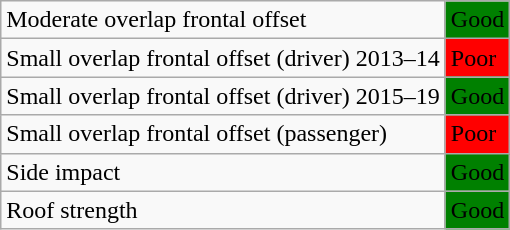<table class="wikitable">
<tr>
<td>Moderate overlap frontal offset</td>
<td style="background: green">Good</td>
</tr>
<tr>
<td>Small overlap frontal offset (driver) 2013–14</td>
<td style="background: red">Poor</td>
</tr>
<tr>
<td>Small overlap frontal offset (driver) 2015–19</td>
<td style="background: green">Good</td>
</tr>
<tr>
<td>Small overlap frontal offset (passenger)</td>
<td style="background: red">Poor</td>
</tr>
<tr>
<td>Side impact</td>
<td style="background: green">Good</td>
</tr>
<tr>
<td>Roof strength</td>
<td style="background: green">Good</td>
</tr>
</table>
